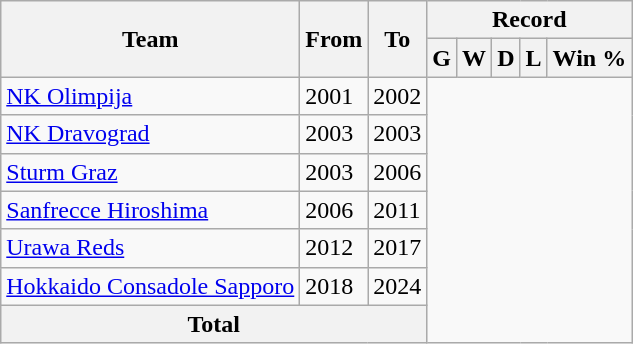<table class=wikitable style=text-align:center>
<tr>
<th rowspan="2">Team</th>
<th rowspan="2">From</th>
<th rowspan="2">To</th>
<th colspan="5">Record</th>
</tr>
<tr>
<th>G</th>
<th>W</th>
<th>D</th>
<th>L</th>
<th>Win %</th>
</tr>
<tr>
<td align="left"><a href='#'>NK Olimpija</a></td>
<td align="left">2001</td>
<td align="left">2002<br></td>
</tr>
<tr>
<td align="left"><a href='#'>NK Dravograd</a></td>
<td align="left">2003</td>
<td align="left">2003<br></td>
</tr>
<tr>
<td align="left"><a href='#'>Sturm Graz</a></td>
<td align="left">2003</td>
<td align="left">2006<br></td>
</tr>
<tr>
<td align="left"><a href='#'>Sanfrecce Hiroshima</a></td>
<td align="left">2006</td>
<td align="left">2011<br></td>
</tr>
<tr>
<td align="left"><a href='#'>Urawa Reds</a></td>
<td align="left">2012</td>
<td align="left">2017<br></td>
</tr>
<tr>
<td align="left"><a href='#'>Hokkaido Consadole Sapporo</a></td>
<td align="left">2018</td>
<td align="left">2024<br></td>
</tr>
<tr>
<th colspan="3">Total<br></th>
</tr>
</table>
